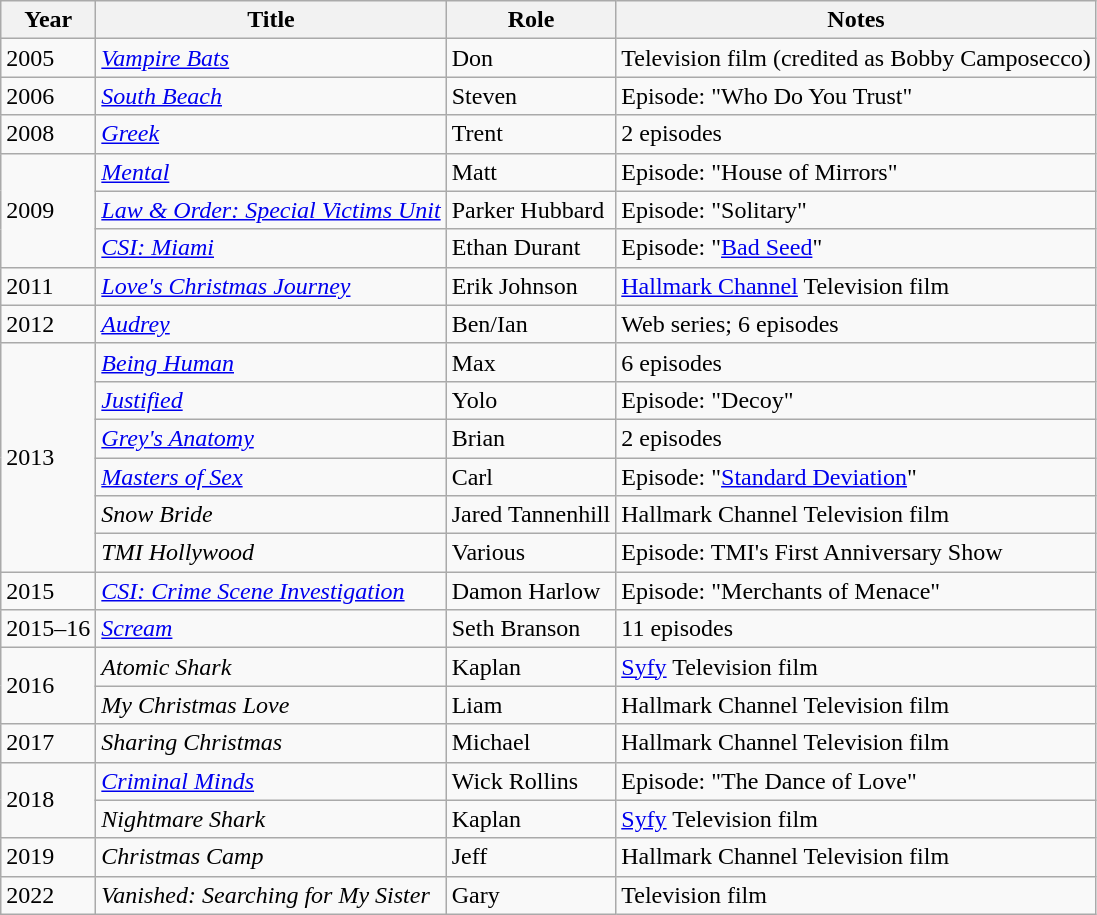<table class="wikitable sortable">
<tr>
<th>Year</th>
<th>Title</th>
<th>Role</th>
<th class="unsortable">Notes</th>
</tr>
<tr>
<td>2005</td>
<td><em><a href='#'>Vampire Bats</a></em></td>
<td>Don</td>
<td>Television film (credited as Bobby Camposecco)</td>
</tr>
<tr>
<td>2006</td>
<td><em><a href='#'>South Beach</a></em></td>
<td>Steven</td>
<td>Episode: "Who Do You Trust"</td>
</tr>
<tr>
<td>2008</td>
<td><em><a href='#'>Greek</a></em></td>
<td>Trent</td>
<td>2 episodes</td>
</tr>
<tr>
<td rowspan="3">2009</td>
<td><em><a href='#'>Mental</a></em></td>
<td>Matt</td>
<td>Episode: "House of Mirrors"</td>
</tr>
<tr>
<td><em><a href='#'>Law & Order: Special Victims Unit</a></em></td>
<td>Parker Hubbard</td>
<td>Episode: "Solitary"</td>
</tr>
<tr>
<td><em><a href='#'>CSI: Miami</a></em></td>
<td>Ethan Durant</td>
<td>Episode: "<a href='#'>Bad Seed</a>"</td>
</tr>
<tr>
<td>2011</td>
<td><em><a href='#'>Love's Christmas Journey</a></em></td>
<td>Erik Johnson</td>
<td><a href='#'>Hallmark Channel</a> Television film</td>
</tr>
<tr>
<td>2012</td>
<td><em><a href='#'>Audrey</a></em></td>
<td>Ben/Ian</td>
<td>Web series; 6 episodes</td>
</tr>
<tr>
<td rowspan="6">2013</td>
<td><em><a href='#'>Being Human</a></em></td>
<td>Max</td>
<td>6 episodes</td>
</tr>
<tr>
<td><em><a href='#'>Justified</a></em></td>
<td>Yolo</td>
<td>Episode: "Decoy"</td>
</tr>
<tr>
<td><em><a href='#'>Grey's Anatomy</a></em></td>
<td>Brian</td>
<td>2 episodes</td>
</tr>
<tr>
<td><em><a href='#'>Masters of Sex</a></em></td>
<td>Carl</td>
<td>Episode: "<a href='#'>Standard Deviation</a>"</td>
</tr>
<tr>
<td><em>Snow Bride</em></td>
<td>Jared Tannenhill</td>
<td>Hallmark Channel Television film</td>
</tr>
<tr>
<td><em>TMI Hollywood</em></td>
<td>Various</td>
<td>Episode: TMI's First Anniversary Show</td>
</tr>
<tr>
<td>2015</td>
<td><em><a href='#'>CSI: Crime Scene Investigation</a></em></td>
<td>Damon Harlow</td>
<td>Episode: "Merchants of Menace"</td>
</tr>
<tr>
<td>2015–16</td>
<td><em><a href='#'>Scream</a></em></td>
<td>Seth Branson</td>
<td>11 episodes</td>
</tr>
<tr>
<td rowspan="2">2016</td>
<td><em>Atomic Shark</em></td>
<td>Kaplan</td>
<td><a href='#'>Syfy</a> Television film</td>
</tr>
<tr>
<td><em>My Christmas Love</em></td>
<td>Liam</td>
<td>Hallmark Channel Television film</td>
</tr>
<tr>
<td>2017</td>
<td><em>Sharing Christmas</em></td>
<td>Michael</td>
<td>Hallmark Channel Television film</td>
</tr>
<tr>
<td rowspan="2">2018</td>
<td><em><a href='#'>Criminal Minds</a></em></td>
<td>Wick Rollins</td>
<td>Episode: "The Dance of Love"</td>
</tr>
<tr>
<td><em>Nightmare Shark</em></td>
<td>Kaplan</td>
<td><a href='#'>Syfy</a> Television film</td>
</tr>
<tr>
<td>2019</td>
<td><em>Christmas Camp</em></td>
<td>Jeff</td>
<td>Hallmark Channel Television film</td>
</tr>
<tr>
<td>2022</td>
<td><em>Vanished: Searching for My Sister</em></td>
<td>Gary</td>
<td>Television film</td>
</tr>
</table>
